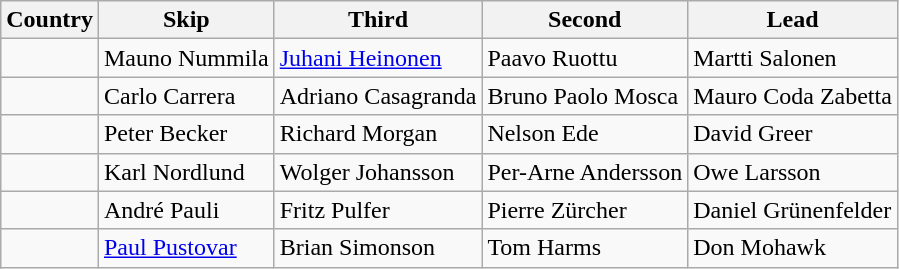<table class="wikitable">
<tr>
<th>Country</th>
<th>Skip</th>
<th>Third</th>
<th>Second</th>
<th>Lead</th>
</tr>
<tr>
<td></td>
<td>Mauno Nummila</td>
<td><a href='#'>Juhani Heinonen</a></td>
<td>Paavo Ruottu</td>
<td>Martti Salonen</td>
</tr>
<tr>
<td></td>
<td>Carlo Carrera</td>
<td>Adriano Casagranda</td>
<td>Bruno Paolo Mosca</td>
<td>Mauro Coda Zabetta</td>
</tr>
<tr>
<td></td>
<td>Peter Becker</td>
<td>Richard Morgan</td>
<td>Nelson Ede</td>
<td>David Greer</td>
</tr>
<tr>
<td></td>
<td>Karl Nordlund</td>
<td>Wolger Johansson</td>
<td>Per-Arne Andersson</td>
<td>Owe Larsson</td>
</tr>
<tr>
<td></td>
<td>André Pauli</td>
<td>Fritz Pulfer</td>
<td>Pierre Zürcher</td>
<td>Daniel Grünenfelder</td>
</tr>
<tr>
<td></td>
<td><a href='#'>Paul Pustovar</a></td>
<td>Brian Simonson</td>
<td>Tom Harms</td>
<td>Don Mohawk</td>
</tr>
</table>
